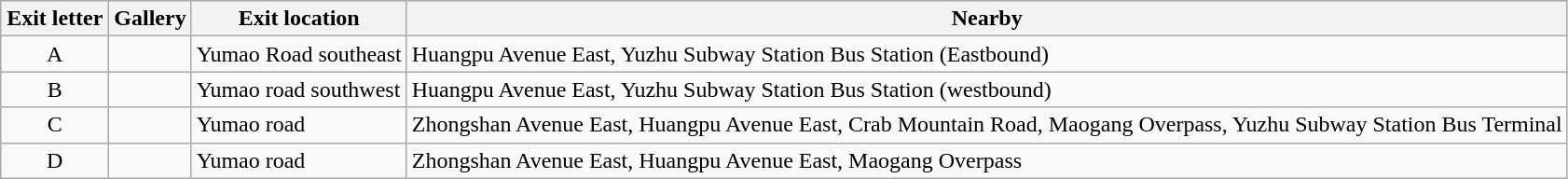<table class="wikitable">
<tr>
<th style="width:70px" colspan="3">Exit letter</th>
<th>Gallery</th>
<th>Exit location</th>
<th>Nearby</th>
</tr>
<tr>
<td align="center" colspan="3">A</td>
<td></td>
<td>Yumao Road southeast</td>
<td>Huangpu Avenue East, Yuzhu Subway Station Bus Station (Eastbound)</td>
</tr>
<tr>
<td align="center" colspan="3">B</td>
<td></td>
<td>Yumao road southwest</td>
<td>Huangpu Avenue East, Yuzhu Subway Station Bus Station (westbound)</td>
</tr>
<tr>
<td align="center" colspan="3">C</td>
<td></td>
<td>Yumao road</td>
<td>Zhongshan Avenue East, Huangpu Avenue East, Crab Mountain Road, Maogang Overpass, Yuzhu Subway Station Bus Terminal</td>
</tr>
<tr>
<td align="center" colspan="3">D</td>
<td></td>
<td>Yumao road</td>
<td>Zhongshan Avenue East, Huangpu Avenue East, Maogang Overpass</td>
</tr>
</table>
